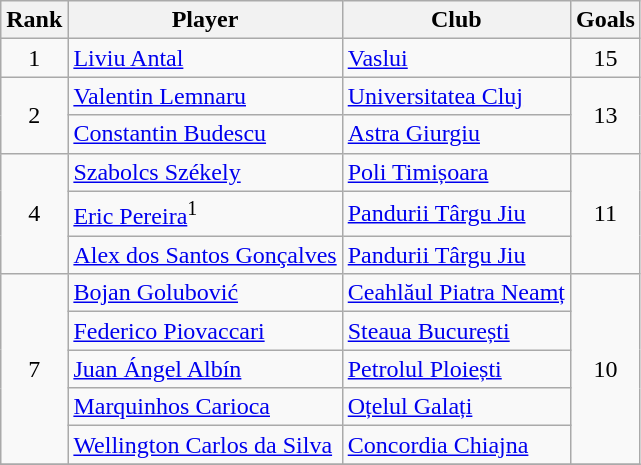<table class="wikitable sortable" style="text-align:center">
<tr>
<th>Rank</th>
<th>Player</th>
<th>Club</th>
<th>Goals</th>
</tr>
<tr>
<td rowspan="1">1</td>
<td align="left"> <a href='#'>Liviu Antal</a></td>
<td align="left"><a href='#'>Vaslui</a></td>
<td align=center>15</td>
</tr>
<tr>
<td rowspan="2">2</td>
<td align="left"> <a href='#'>Valentin Lemnaru</a></td>
<td align="left"><a href='#'>Universitatea Cluj</a></td>
<td rowspan="2" align=center>13</td>
</tr>
<tr>
<td align="left"> <a href='#'>Constantin Budescu</a></td>
<td align="left"><a href='#'>Astra Giurgiu</a></td>
</tr>
<tr>
<td rowspan="3">4</td>
<td align="left"> <a href='#'>Szabolcs Székely</a></td>
<td align="left"><a href='#'>Poli Timișoara</a></td>
<td rowspan="3" align=center>11</td>
</tr>
<tr>
<td align="left"> <a href='#'>Eric Pereira</a><sup>1</sup></td>
<td align="left"><a href='#'>Pandurii Târgu Jiu</a></td>
</tr>
<tr>
<td align="left"> <a href='#'>Alex dos Santos Gonçalves</a></td>
<td align="left"><a href='#'>Pandurii Târgu Jiu</a></td>
</tr>
<tr>
<td rowspan="5">7</td>
<td align="left"> <a href='#'>Bojan Golubović</a></td>
<td align="left"><a href='#'>Ceahlăul Piatra Neamț</a></td>
<td rowspan="5" align=center>10</td>
</tr>
<tr>
<td align="left"> <a href='#'>Federico Piovaccari</a></td>
<td align="left"><a href='#'>Steaua București</a></td>
</tr>
<tr>
<td align="left"> <a href='#'>Juan Ángel Albín</a></td>
<td align="left"><a href='#'>Petrolul Ploiești</a></td>
</tr>
<tr>
<td align="left"> <a href='#'>Marquinhos Carioca</a></td>
<td align="left"><a href='#'>Oțelul Galați</a></td>
</tr>
<tr>
<td align="left"> <a href='#'>Wellington Carlos da Silva</a></td>
<td align="left"><a href='#'>Concordia Chiajna</a></td>
</tr>
<tr>
</tr>
</table>
